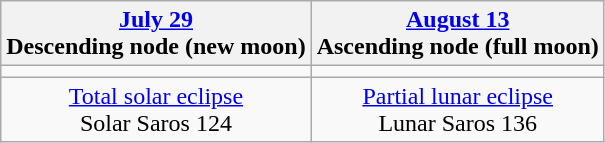<table class="wikitable">
<tr>
<th><a href='#'>July 29</a><br>Descending node (new moon)<br></th>
<th><a href='#'>August 13</a><br>Ascending node (full moon)<br></th>
</tr>
<tr>
<td></td>
<td></td>
</tr>
<tr align=center>
<td><a href='#'>Total solar eclipse</a><br>Solar Saros 124</td>
<td><a href='#'>Partial lunar eclipse</a><br>Lunar Saros 136</td>
</tr>
</table>
